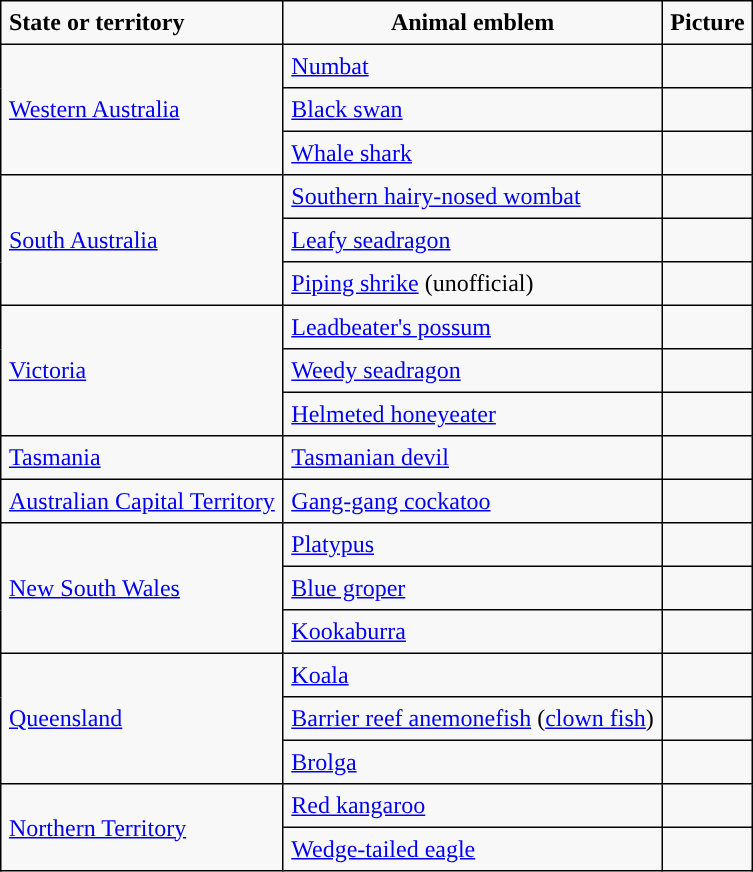<table border=1 cellspacing=0 cellpadding=5 style="border-collapse: collapse; background:#f8f8f8;">
<tr>
<th align=left>State or territory</th>
<th>Animal emblem</th>
<td><strong>Picture</strong></td>
</tr>
<tr>
<td rowspan="3"> <a href='#'>Western Australia</a></td>
<td><a href='#'>Numbat</a></td>
<td></td>
</tr>
<tr>
<td><a href='#'>Black swan</a></td>
<td></td>
</tr>
<tr>
<td><a href='#'>Whale shark</a></td>
<td></td>
</tr>
<tr>
<td rowspan="3"> <a href='#'>South Australia</a></td>
<td><a href='#'>Southern hairy-nosed wombat</a></td>
<td></td>
</tr>
<tr>
<td><a href='#'>Leafy seadragon</a></td>
<td></td>
</tr>
<tr>
<td><a href='#'>Piping shrike</a> (unofficial) </td>
<td></td>
</tr>
<tr>
<td rowspan="3"> <a href='#'>Victoria</a></td>
<td><a href='#'>Leadbeater's possum</a></td>
<td></td>
</tr>
<tr>
<td><a href='#'>Weedy seadragon</a></td>
<td></td>
</tr>
<tr>
<td><a href='#'>Helmeted honeyeater</a></td>
<td></td>
</tr>
<tr>
<td> <a href='#'>Tasmania</a></td>
<td><a href='#'>Tasmanian devil</a></td>
<td></td>
</tr>
<tr>
<td> <a href='#'>Australian Capital Territory</a></td>
<td><a href='#'>Gang-gang cockatoo</a></td>
<td></td>
</tr>
<tr>
<td rowspan="3"> <a href='#'>New South Wales</a></td>
<td><a href='#'>Platypus</a></td>
<td></td>
</tr>
<tr>
<td><a href='#'>Blue groper</a></td>
<td></td>
</tr>
<tr>
<td><a href='#'>Kookaburra</a></td>
<td></td>
</tr>
<tr>
<td rowspan="3"> <a href='#'>Queensland</a></td>
<td><a href='#'>Koala</a></td>
<td></td>
</tr>
<tr>
<td><a href='#'>Barrier reef anemonefish</a> (<a href='#'>clown fish</a>)</td>
<td></td>
</tr>
<tr>
<td><a href='#'>Brolga</a></td>
<td></td>
</tr>
<tr>
<td rowspan="2"> <a href='#'>Northern Territory</a></td>
<td><a href='#'>Red kangaroo</a></td>
<td></td>
</tr>
<tr>
<td><a href='#'>Wedge-tailed eagle</a></td>
<td></td>
</tr>
</table>
